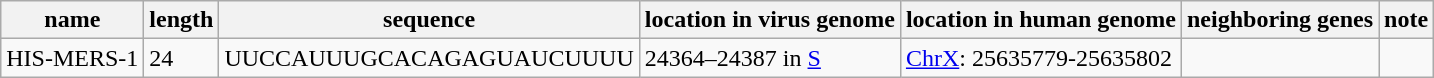<table class="wikitable sortable">
<tr>
<th>name</th>
<th>length</th>
<th>sequence</th>
<th>location in virus genome</th>
<th>location in human genome</th>
<th>neighboring genes</th>
<th>note</th>
</tr>
<tr>
<td>HIS-MERS-1</td>
<td>24</td>
<td>UUCCAUUUGCACAGAGUAUCUUUU</td>
<td>24364–24387 in <a href='#'>S</a></td>
<td><a href='#'>ChrX</a>: 25635779-25635802</td>
<td></td>
<td></td>
</tr>
</table>
